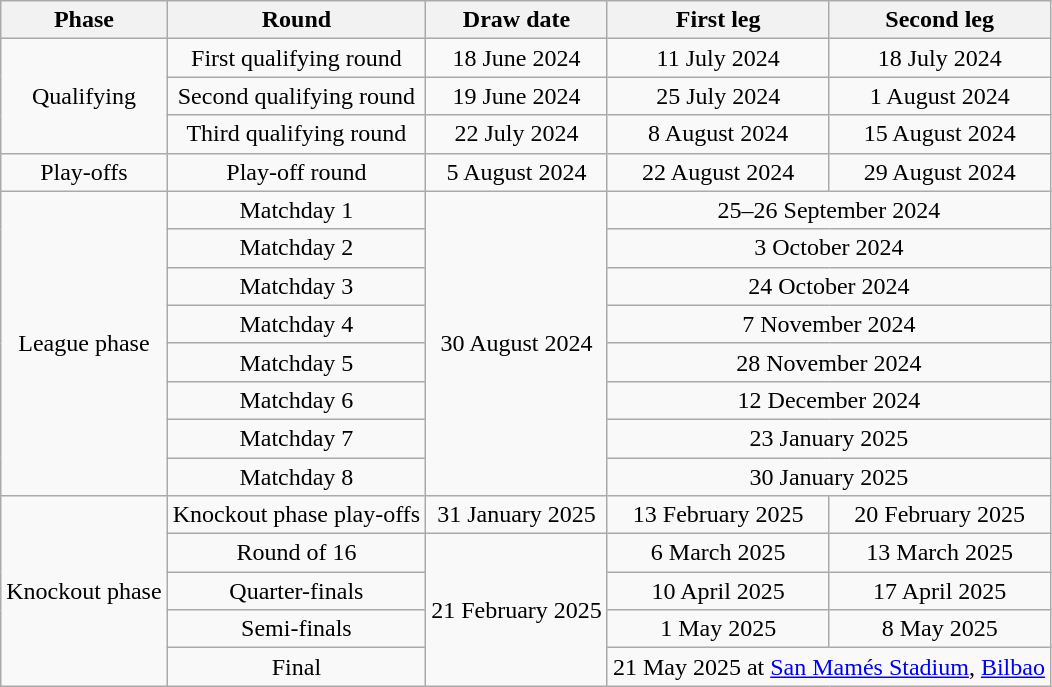<table class="wikitable" style="text-align:center">
<tr>
<th>Phase</th>
<th>Round</th>
<th>Draw date</th>
<th>First leg</th>
<th>Second leg</th>
</tr>
<tr>
<td rowspan="3">Qualifying</td>
<td>First qualifying round</td>
<td>18 June 2024</td>
<td>11 July 2024</td>
<td>18 July 2024</td>
</tr>
<tr>
<td>Second qualifying round</td>
<td>19 June 2024</td>
<td>25 July 2024</td>
<td>1 August 2024</td>
</tr>
<tr>
<td>Third qualifying round</td>
<td>22 July 2024</td>
<td>8 August 2024</td>
<td>15 August 2024</td>
</tr>
<tr>
<td>Play-offs</td>
<td>Play-off round</td>
<td>5 August 2024</td>
<td>22 August 2024</td>
<td>29 August 2024</td>
</tr>
<tr>
<td rowspan="8">League phase</td>
<td>Matchday 1</td>
<td rowspan="8">30 August 2024</td>
<td colspan="2">25–26 September 2024</td>
</tr>
<tr>
<td>Matchday 2</td>
<td colspan="2">3 October 2024</td>
</tr>
<tr>
<td>Matchday 3</td>
<td colspan="2">24 October 2024</td>
</tr>
<tr>
<td>Matchday 4</td>
<td colspan="2">7 November 2024</td>
</tr>
<tr>
<td>Matchday 5</td>
<td colspan="2">28 November 2024</td>
</tr>
<tr>
<td>Matchday 6</td>
<td colspan="2">12 December 2024</td>
</tr>
<tr>
<td>Matchday 7</td>
<td colspan="2">23 January 2025</td>
</tr>
<tr>
<td>Matchday 8</td>
<td colspan="2">30 January 2025</td>
</tr>
<tr>
<td rowspan="5">Knockout phase</td>
<td>Knockout phase play-offs</td>
<td>31 January 2025</td>
<td>13 February 2025</td>
<td>20 February 2025</td>
</tr>
<tr>
<td>Round of 16</td>
<td rowspan="4">21 February 2025</td>
<td>6 March 2025</td>
<td>13 March 2025</td>
</tr>
<tr>
<td>Quarter-finals</td>
<td>10 April 2025</td>
<td>17 April 2025</td>
</tr>
<tr>
<td>Semi-finals</td>
<td>1 May 2025</td>
<td>8 May 2025</td>
</tr>
<tr>
<td>Final</td>
<td colspan="2">21 May 2025 at <a href='#'>San Mamés Stadium</a>, <a href='#'>Bilbao</a></td>
</tr>
</table>
